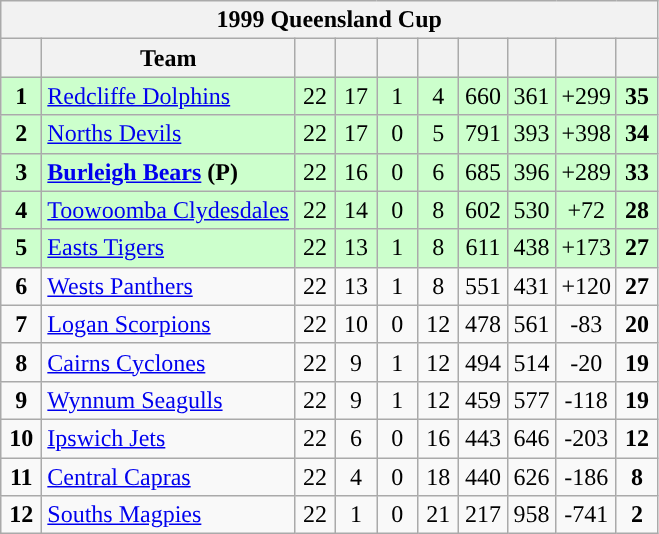<table class="wikitable" style="text-align:center;">
<tr>
<th colspan="11">1999 Queensland Cup</th>
</tr>
<tr>
<th width="20"></th>
<th>Team</th>
<th width="20"></th>
<th width="20"></th>
<th width="20"></th>
<th width="20"></th>
<th width="25"></th>
<th width="25"></th>
<th width="30"></th>
<th width="20"></th>
</tr>
<tr style="background: #ccffcc;">
<td><strong>1</strong></td>
<td style="text-align:left;"> <a href='#'>Redcliffe Dolphins</a></td>
<td>22</td>
<td>17</td>
<td>1</td>
<td>4</td>
<td>660</td>
<td>361</td>
<td>+299</td>
<td><strong>35</strong></td>
</tr>
<tr style="background: #ccffcc;">
<td><strong>2</strong></td>
<td style="text-align:left;"> <a href='#'>Norths Devils</a></td>
<td>22</td>
<td>17</td>
<td>0</td>
<td>5</td>
<td>791</td>
<td>393</td>
<td>+398</td>
<td><strong>34</strong></td>
</tr>
<tr style="background: #ccffcc;">
<td><strong>3</strong></td>
<td style="text-align:left;"> <strong><a href='#'>Burleigh Bears</a> (P)</strong></td>
<td>22</td>
<td>16</td>
<td>0</td>
<td>6</td>
<td>685</td>
<td>396</td>
<td>+289</td>
<td><strong>33</strong></td>
</tr>
<tr style="background: #ccffcc;">
<td><strong>4</strong></td>
<td style="text-align:left;"> <a href='#'>Toowoomba Clydesdales</a></td>
<td>22</td>
<td>14</td>
<td>0</td>
<td>8</td>
<td>602</td>
<td>530</td>
<td>+72</td>
<td><strong>28</strong></td>
</tr>
<tr style="background: #ccffcc;">
<td><strong>5</strong></td>
<td style="text-align:left;"> <a href='#'>Easts Tigers</a></td>
<td>22</td>
<td>13</td>
<td>1</td>
<td>8</td>
<td>611</td>
<td>438</td>
<td>+173</td>
<td><strong>27</strong></td>
</tr>
<tr style="background:">
<td><strong>6</strong></td>
<td style="text-align:left;"> <a href='#'>Wests Panthers</a></td>
<td>22</td>
<td>13</td>
<td>1</td>
<td>8</td>
<td>551</td>
<td>431</td>
<td>+120</td>
<td><strong>27</strong></td>
</tr>
<tr style="background:">
<td><strong>7</strong></td>
<td style="text-align:left;"> <a href='#'>Logan Scorpions</a></td>
<td>22</td>
<td>10</td>
<td>0</td>
<td>12</td>
<td>478</td>
<td>561</td>
<td>-83</td>
<td><strong>20</strong></td>
</tr>
<tr style="background:">
<td><strong>8</strong></td>
<td style="text-align:left;"> <a href='#'>Cairns Cyclones</a></td>
<td>22</td>
<td>9</td>
<td>1</td>
<td>12</td>
<td>494</td>
<td>514</td>
<td>-20</td>
<td><strong>19</strong></td>
</tr>
<tr style="background:">
<td><strong>9</strong></td>
<td style="text-align:left;"> <a href='#'>Wynnum Seagulls</a></td>
<td>22</td>
<td>9</td>
<td>1</td>
<td>12</td>
<td>459</td>
<td>577</td>
<td>-118</td>
<td><strong>19</strong></td>
</tr>
<tr style="background:">
<td><strong>10</strong></td>
<td style="text-align:left;"> <a href='#'>Ipswich Jets</a></td>
<td>22</td>
<td>6</td>
<td>0</td>
<td>16</td>
<td>443</td>
<td>646</td>
<td>-203</td>
<td><strong>12</strong></td>
</tr>
<tr style="background:">
<td><strong>11</strong></td>
<td style="text-align:left;"> <a href='#'>Central Capras</a></td>
<td>22</td>
<td>4</td>
<td>0</td>
<td>18</td>
<td>440</td>
<td>626</td>
<td>-186</td>
<td><strong>8</strong></td>
</tr>
<tr style="background:">
<td><strong>12</strong></td>
<td style="text-align:left;"> <a href='#'>Souths Magpies</a></td>
<td>22</td>
<td>1</td>
<td>0</td>
<td>21</td>
<td>217</td>
<td>958</td>
<td>-741</td>
<td><strong>2</strong></td>
</tr>
</table>
